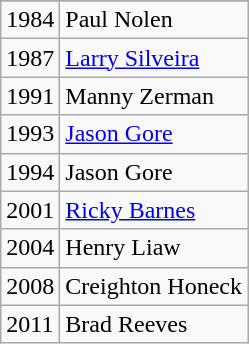<table class="wikitable">
<tr>
</tr>
<tr>
<td>1984</td>
<td>Paul Nolen</td>
</tr>
<tr>
<td>1987</td>
<td><a href='#'>Larry Silveira</a></td>
</tr>
<tr>
<td>1991</td>
<td>Manny Zerman</td>
</tr>
<tr>
<td>1993</td>
<td><a href='#'>Jason Gore</a></td>
</tr>
<tr>
<td>1994</td>
<td>Jason Gore</td>
</tr>
<tr>
<td>2001</td>
<td><a href='#'>Ricky Barnes</a></td>
</tr>
<tr>
<td>2004</td>
<td>Henry Liaw</td>
</tr>
<tr>
<td>2008</td>
<td>Creighton Honeck</td>
</tr>
<tr>
<td>2011</td>
<td>Brad Reeves</td>
</tr>
</table>
